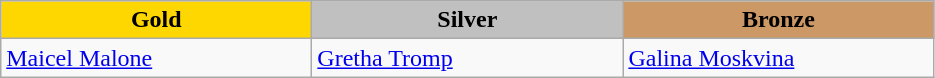<table class="wikitable" style="text-align:left">
<tr align="center">
<td width=200 bgcolor=gold><strong>Gold</strong></td>
<td width=200 bgcolor=silver><strong>Silver</strong></td>
<td width=200 bgcolor=CC9966><strong>Bronze</strong></td>
</tr>
<tr>
<td><a href='#'>Maicel Malone</a><br><em></em></td>
<td><a href='#'>Gretha Tromp</a><br><em></em></td>
<td><a href='#'>Galina Moskvina</a><br><em></em></td>
</tr>
</table>
